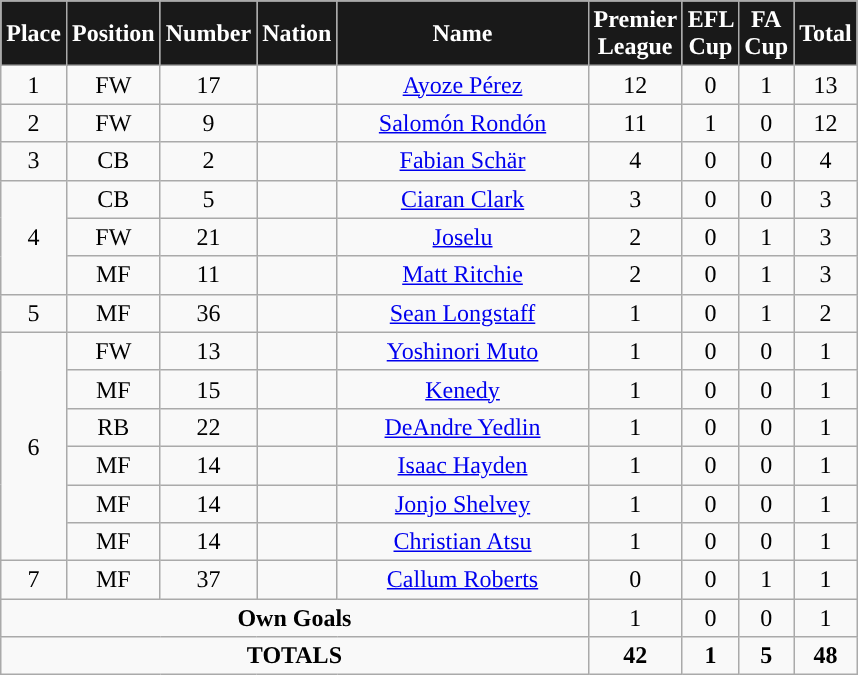<table class="wikitable"  style="text-align:center; font-size:100%; ">
<tr>
<th style="background:#191919; color:white; width:0px;">Place</th>
<th style="background:#191919; color:white; width:0px;">Position</th>
<th style="background:#191919; color:white; width:0px;">Number</th>
<th style="background:#191919; color:white; width:0px;">Nation</th>
<th style="background:#191919; color:white; width:160px;">Name</th>
<th style="background:#191919; color:white; width:0px;">Premier League</th>
<th style="background:#191919; color:white; width:0px;">EFL Cup</th>
<th style="background:#191919; color:white; width:0px;">FA Cup</th>
<th style="background:#191919; color:white; width:0px;">Total</th>
</tr>
<tr>
<td rowspan="1">1</td>
<td>FW</td>
<td>17</td>
<td></td>
<td><a href='#'>Ayoze Pérez</a></td>
<td>12</td>
<td>0</td>
<td>1</td>
<td>13</td>
</tr>
<tr>
<td rowspan="1">2</td>
<td>FW</td>
<td>9</td>
<td></td>
<td><a href='#'>Salomón Rondón</a></td>
<td>11</td>
<td>1</td>
<td>0</td>
<td>12</td>
</tr>
<tr>
<td rowspan="1”">3</td>
<td>CB</td>
<td>2</td>
<td></td>
<td><a href='#'>Fabian Schär</a></td>
<td>4</td>
<td>0</td>
<td>0</td>
<td>4</td>
</tr>
<tr>
<td rowspan="3”">4</td>
<td>CB</td>
<td>5</td>
<td></td>
<td><a href='#'>Ciaran Clark</a></td>
<td>3</td>
<td>0</td>
<td>0</td>
<td>3</td>
</tr>
<tr>
<td>FW</td>
<td>21</td>
<td></td>
<td><a href='#'>Joselu</a></td>
<td>2</td>
<td>0</td>
<td>1</td>
<td>3</td>
</tr>
<tr>
<td>MF</td>
<td>11</td>
<td></td>
<td><a href='#'>Matt Ritchie</a></td>
<td>2</td>
<td>0</td>
<td>1</td>
<td>3</td>
</tr>
<tr>
<td>5</td>
<td>MF</td>
<td>36</td>
<td></td>
<td><a href='#'>Sean Longstaff</a></td>
<td>1</td>
<td>0</td>
<td>1</td>
<td>2</td>
</tr>
<tr>
<td rowspan="6">6</td>
<td>FW</td>
<td>13</td>
<td></td>
<td><a href='#'>Yoshinori Muto</a></td>
<td>1</td>
<td>0</td>
<td>0</td>
<td>1</td>
</tr>
<tr>
<td>MF</td>
<td>15</td>
<td></td>
<td><a href='#'>Kenedy</a></td>
<td>1</td>
<td>0</td>
<td>0</td>
<td>1</td>
</tr>
<tr>
<td>RB</td>
<td>22</td>
<td></td>
<td><a href='#'>DeAndre Yedlin</a></td>
<td>1</td>
<td>0</td>
<td>0</td>
<td>1</td>
</tr>
<tr>
<td>MF</td>
<td>14</td>
<td></td>
<td><a href='#'>Isaac Hayden</a></td>
<td>1</td>
<td>0</td>
<td>0</td>
<td>1</td>
</tr>
<tr>
<td>MF</td>
<td>14</td>
<td></td>
<td><a href='#'>Jonjo Shelvey</a></td>
<td>1</td>
<td>0</td>
<td>0</td>
<td>1</td>
</tr>
<tr>
<td>MF</td>
<td>14</td>
<td></td>
<td><a href='#'>Christian Atsu</a></td>
<td>1</td>
<td>0</td>
<td>0</td>
<td>1</td>
</tr>
<tr>
<td rowspan="1">7</td>
<td>MF</td>
<td>37</td>
<td></td>
<td><a href='#'>Callum Roberts</a></td>
<td>0</td>
<td>0</td>
<td>1</td>
<td>1</td>
</tr>
<tr>
<td colspan=5><strong>Own Goals</strong></td>
<td>1</td>
<td>0</td>
<td>0</td>
<td>1</td>
</tr>
<tr>
<td colspan=5><strong>TOTALS</strong></td>
<td><strong>42</strong></td>
<td><strong>1</strong></td>
<td><strong>5</strong></td>
<td><strong>48</strong></td>
</tr>
</table>
